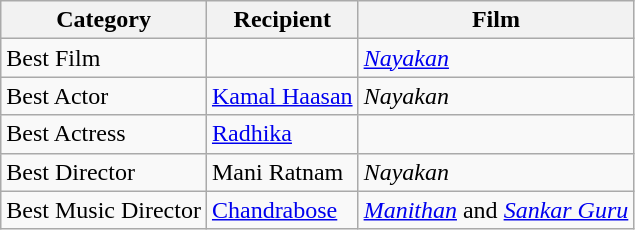<table class="wikitable">
<tr>
<th>Category</th>
<th>Recipient</th>
<th>Film</th>
</tr>
<tr>
<td>Best Film</td>
<td></td>
<td><em><a href='#'>Nayakan</a></em></td>
</tr>
<tr>
<td>Best Actor</td>
<td><a href='#'>Kamal Haasan</a></td>
<td><em>Nayakan</em></td>
</tr>
<tr>
<td>Best Actress</td>
<td><a href='#'>Radhika</a></td>
<td></td>
</tr>
<tr>
<td>Best Director</td>
<td>Mani Ratnam</td>
<td><em>Nayakan</em></td>
</tr>
<tr>
<td>Best Music Director</td>
<td><a href='#'>Chandrabose</a></td>
<td><em><a href='#'>Manithan</a></em> and <em><a href='#'>Sankar Guru</a></em></td>
</tr>
</table>
